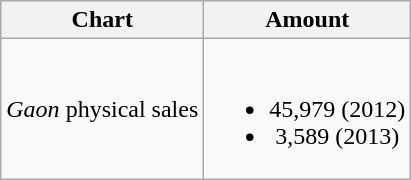<table class="wikitable">
<tr>
<th>Chart</th>
<th>Amount</th>
</tr>
<tr>
<td><em>Gaon</em> physical sales</td>
<td align="center"><br><ul><li>45,979 (2012)</li><li>3,589 (2013)</li></ul></td>
</tr>
</table>
